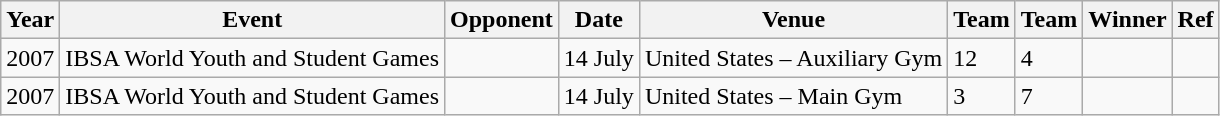<table class="wikitable">
<tr>
<th>Year</th>
<th>Event</th>
<th>Opponent</th>
<th>Date</th>
<th>Venue</th>
<th>Team</th>
<th>Team</th>
<th>Winner</th>
<th>Ref</th>
</tr>
<tr --->
<td>2007</td>
<td>IBSA World Youth and Student Games</td>
<td></td>
<td>14 July</td>
<td>United States – Auxiliary Gym</td>
<td>12</td>
<td>4</td>
<td></td>
<td></td>
</tr>
<tr --->
<td>2007</td>
<td>IBSA World Youth and Student Games</td>
<td></td>
<td>14 July</td>
<td>United States – Main Gym</td>
<td>3</td>
<td>7</td>
<td></td>
<td></td>
</tr>
</table>
